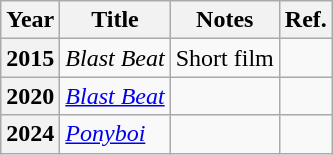<table class="wikitable sortable plainrowheaders">
<tr>
<th scope="col">Year</th>
<th scope="col">Title</th>
<th scope="col">Notes</th>
<th scope="col">Ref.</th>
</tr>
<tr>
<th scope="row">2015</th>
<td><em>Blast Beat</em></td>
<td>Short film</td>
<td align="center"></td>
</tr>
<tr>
<th scope="row">2020</th>
<td><em><a href='#'>Blast Beat</a></em></td>
<td></td>
<td align="center"></td>
</tr>
<tr>
<th scope="row">2024</th>
<td><em><a href='#'>Ponyboi</a></em></td>
<td></td>
<td align="center"></td>
</tr>
</table>
